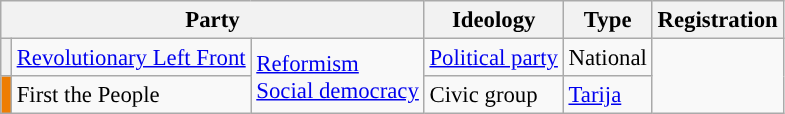<table class="wikitable" style="font-size:95%">
<tr>
<th colspan="3">Party</th>
<th>Ideology</th>
<th>Type</th>
<th>Registration</th>
</tr>
<tr>
<th style="background-color:"></th>
<td><a href='#'>Revolutionary Left Front</a></td>
<td rowspan="2"><a href='#'>Reformism</a><br><a href='#'>Social democracy</a></td>
<td><a href='#'>Political party</a></td>
<td>National</td>
</tr>
<tr>
<td style="background-color:#EE7D03"></td>
<td>First the People</td>
<td>Civic group</td>
<td><a href='#'>Tarija</a></td>
</tr>
</table>
